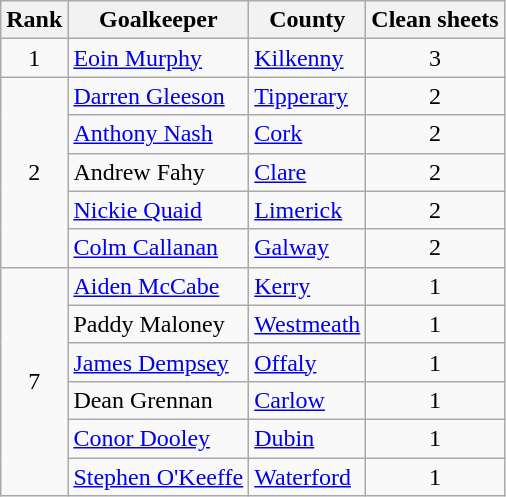<table class="wikitable">
<tr>
<th>Rank</th>
<th>Goalkeeper</th>
<th>County</th>
<th>Clean sheets</th>
</tr>
<tr>
<td rowspan=1 align=center>1</td>
<td><a href='#'>Eoin Murphy</a></td>
<td> <a href='#'>Kilkenny</a></td>
<td align=center>3</td>
</tr>
<tr>
<td rowspan=5 align=center>2</td>
<td><a href='#'>Darren Gleeson</a></td>
<td> <a href='#'>Tipperary</a></td>
<td align=center>2</td>
</tr>
<tr>
<td><a href='#'>Anthony Nash</a></td>
<td> <a href='#'>Cork</a></td>
<td align=center>2</td>
</tr>
<tr>
<td>Andrew Fahy</td>
<td> <a href='#'>Clare</a></td>
<td align=center>2</td>
</tr>
<tr>
<td><a href='#'>Nickie Quaid</a></td>
<td> <a href='#'>Limerick</a></td>
<td align=center>2</td>
</tr>
<tr>
<td><a href='#'>Colm Callanan</a></td>
<td> <a href='#'>Galway</a></td>
<td align=center>2</td>
</tr>
<tr>
<td rowspan=6 align=center>7</td>
<td><a href='#'>Aiden McCabe</a></td>
<td> <a href='#'>Kerry</a></td>
<td align=center>1</td>
</tr>
<tr>
<td>Paddy Maloney</td>
<td> <a href='#'>Westmeath</a></td>
<td align=center>1</td>
</tr>
<tr>
<td><a href='#'>James Dempsey</a></td>
<td> <a href='#'>Offaly</a></td>
<td align=center>1</td>
</tr>
<tr>
<td>Dean Grennan</td>
<td> <a href='#'>Carlow</a></td>
<td align=center>1</td>
</tr>
<tr>
<td><a href='#'>Conor Dooley</a></td>
<td> <a href='#'>Dubin</a></td>
<td align=center>1</td>
</tr>
<tr>
<td><a href='#'>Stephen O'Keeffe</a></td>
<td> <a href='#'>Waterford</a></td>
<td align=center>1</td>
</tr>
</table>
